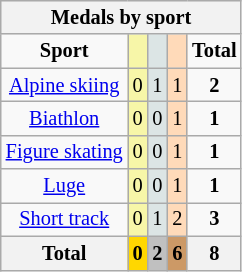<table class="wikitable" style="font-size:85%">
<tr style="background:#efefef;">
<th colspan=5><strong>Medals by sport</strong></th>
</tr>
<tr align=center>
<td><strong>Sport</strong></td>
<td bgcolor=#f7f6a8></td>
<td bgcolor=#dce5e5></td>
<td bgcolor=#ffdab9></td>
<td><strong>Total</strong></td>
</tr>
<tr align=center>
<td><a href='#'>Alpine skiing</a></td>
<td style="background:#F7F6A8;">0</td>
<td style="background:#DCE5E5;">1</td>
<td style="background:#FFDAB9;">1</td>
<td><strong>2</strong></td>
</tr>
<tr align=center>
<td><a href='#'>Biathlon</a></td>
<td style="background:#F7F6A8;">0</td>
<td style="background:#DCE5E5;">0</td>
<td style="background:#FFDAB9;">1</td>
<td><strong>1</strong></td>
</tr>
<tr align=center>
<td><a href='#'>Figure skating</a></td>
<td style="background:#F7F6A8;">0</td>
<td style="background:#DCE5E5;">0</td>
<td style="background:#FFDAB9;">1</td>
<td><strong>1</strong></td>
</tr>
<tr align=center>
<td><a href='#'>Luge</a></td>
<td style="background:#F7F6A8;">0</td>
<td style="background:#DCE5E5;">0</td>
<td style="background:#FFDAB9;">1</td>
<td><strong>1</strong></td>
</tr>
<tr align=center>
<td><a href='#'>Short track</a></td>
<td style="background:#F7F6A8;">0</td>
<td style="background:#DCE5E5;">1</td>
<td style="background:#FFDAB9;">2</td>
<td><strong>3</strong></td>
</tr>
<tr align=center>
<th><strong>Total</strong></th>
<th style="background:gold;"><strong>0</strong></th>
<th style="background:silver;"><strong>2</strong></th>
<th style="background:#c96;"><strong>6</strong></th>
<th><strong>8</strong></th>
</tr>
</table>
